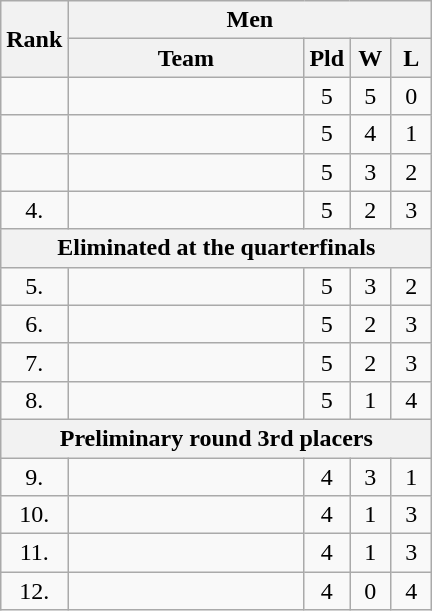<table class=wikitable>
<tr>
<th rowspan=2>Rank</th>
<th colspan=4>Men</th>
</tr>
<tr>
<th width=150px>Team</th>
<th width=20px>Pld</th>
<th width=20px>W</th>
<th width=20px>L</th>
</tr>
<tr align=center>
<td></td>
<td align=left></td>
<td>5</td>
<td>5</td>
<td>0</td>
</tr>
<tr align=center>
<td></td>
<td align=left></td>
<td>5</td>
<td>4</td>
<td>1</td>
</tr>
<tr align=center>
<td></td>
<td align=left></td>
<td>5</td>
<td>3</td>
<td>2</td>
</tr>
<tr align=center>
<td>4.</td>
<td align=left></td>
<td>5</td>
<td>2</td>
<td>3</td>
</tr>
<tr>
<th colspan=9>Eliminated at the quarterfinals</th>
</tr>
<tr align=center>
<td>5.</td>
<td align=left></td>
<td>5</td>
<td>3</td>
<td>2</td>
</tr>
<tr align=center>
<td>6.</td>
<td align=left></td>
<td>5</td>
<td>2</td>
<td>3</td>
</tr>
<tr align=center>
<td>7.</td>
<td align=left></td>
<td>5</td>
<td>2</td>
<td>3</td>
</tr>
<tr align=center>
<td>8.</td>
<td align=left></td>
<td>5</td>
<td>1</td>
<td>4</td>
</tr>
<tr>
<th colspan=9>Preliminary round 3rd placers</th>
</tr>
<tr align=center>
<td>9.</td>
<td align=left></td>
<td>4</td>
<td>3</td>
<td>1</td>
</tr>
<tr align=center>
<td>10.</td>
<td align=left></td>
<td>4</td>
<td>1</td>
<td>3</td>
</tr>
<tr align=center>
<td>11.</td>
<td align=left></td>
<td>4</td>
<td>1</td>
<td>3</td>
</tr>
<tr align=center>
<td>12.</td>
<td align=left></td>
<td>4</td>
<td>0</td>
<td>4</td>
</tr>
</table>
